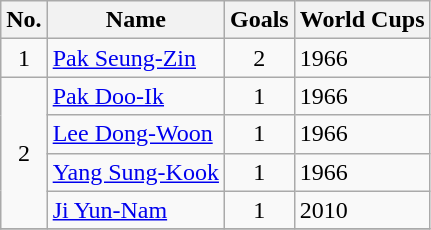<table class="wikitable" style="text-align: left;">
<tr>
<th>No.</th>
<th>Name</th>
<th>Goals</th>
<th>World Cups</th>
</tr>
<tr>
<td align=center>1</td>
<td><a href='#'>Pak Seung-Zin</a></td>
<td align=center>2</td>
<td>1966</td>
</tr>
<tr>
<td rowspan=4 align=center>2</td>
<td><a href='#'>Pak Doo-Ik</a></td>
<td align=center>1</td>
<td>1966</td>
</tr>
<tr>
<td><a href='#'>Lee Dong-Woon</a></td>
<td align=center>1</td>
<td>1966</td>
</tr>
<tr>
<td><a href='#'>Yang Sung-Kook</a></td>
<td align=center>1</td>
<td>1966</td>
</tr>
<tr>
<td><a href='#'>Ji Yun-Nam</a></td>
<td align=center>1</td>
<td>2010</td>
</tr>
<tr>
</tr>
</table>
